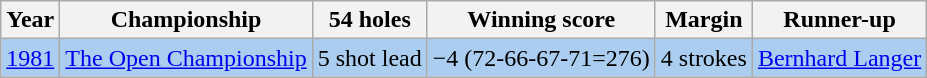<table class="wikitable">
<tr>
<th>Year</th>
<th>Championship</th>
<th>54 holes</th>
<th>Winning score</th>
<th>Margin</th>
<th>Runner-up</th>
</tr>
<tr style="background:#ABCDEF;">
<td><a href='#'>1981</a></td>
<td><a href='#'>The Open Championship</a></td>
<td>5 shot lead</td>
<td>−4 (72-66-67-71=276)</td>
<td>4 strokes</td>
<td> <a href='#'>Bernhard Langer</a></td>
</tr>
</table>
